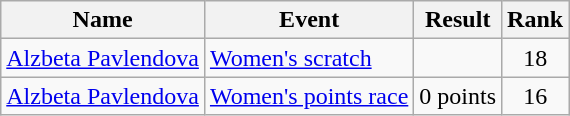<table class="wikitable sortable">
<tr>
<th>Name</th>
<th>Event</th>
<th>Result</th>
<th>Rank</th>
</tr>
<tr>
<td><a href='#'>Alzbeta Pavlendova</a></td>
<td><a href='#'>Women's scratch</a></td>
<td></td>
<td align=center>18</td>
</tr>
<tr>
<td><a href='#'>Alzbeta Pavlendova</a></td>
<td><a href='#'>Women's points race</a></td>
<td>0 points</td>
<td align=center>16</td>
</tr>
</table>
